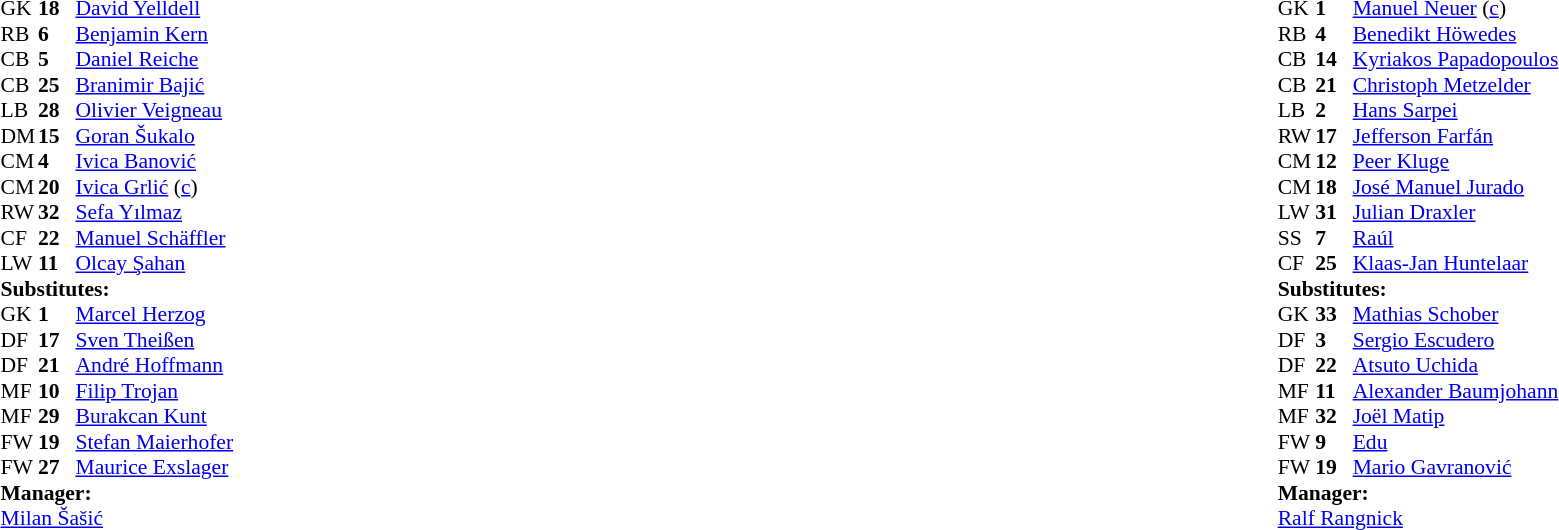<table width="100%">
<tr>
<td valign="top" width="40%"><br><table style="font-size:90%" cellspacing="0" cellpadding="0">
<tr>
<th width=25></th>
<th width=25></th>
</tr>
<tr>
<td>GK</td>
<td><strong>18</strong></td>
<td> <a href='#'>David Yelldell</a></td>
</tr>
<tr>
<td>RB</td>
<td><strong>6</strong></td>
<td> <a href='#'>Benjamin Kern</a></td>
<td></td>
<td></td>
</tr>
<tr>
<td>CB</td>
<td><strong>5</strong></td>
<td> <a href='#'>Daniel Reiche</a></td>
<td></td>
<td></td>
</tr>
<tr>
<td>CB</td>
<td><strong>25</strong></td>
<td> <a href='#'>Branimir Bajić</a></td>
</tr>
<tr>
<td>LB</td>
<td><strong>28</strong></td>
<td> <a href='#'>Olivier Veigneau</a></td>
</tr>
<tr>
<td>DM</td>
<td><strong>15</strong></td>
<td> <a href='#'>Goran Šukalo</a></td>
<td></td>
</tr>
<tr>
<td>CM</td>
<td><strong>4</strong></td>
<td> <a href='#'>Ivica Banović</a></td>
</tr>
<tr>
<td>CM</td>
<td><strong>20</strong></td>
<td> <a href='#'>Ivica Grlić</a> (<a href='#'>c</a>)</td>
</tr>
<tr>
<td>RW</td>
<td><strong>32</strong></td>
<td> <a href='#'>Sefa Yılmaz</a></td>
</tr>
<tr>
<td>CF</td>
<td><strong>22</strong></td>
<td> <a href='#'>Manuel Schäffler</a></td>
</tr>
<tr>
<td>LW</td>
<td><strong>11</strong></td>
<td> <a href='#'>Olcay Şahan</a></td>
</tr>
<tr>
<td colspan=3><strong>Substitutes:</strong></td>
</tr>
<tr>
<td>GK</td>
<td><strong>1</strong></td>
<td> <a href='#'>Marcel Herzog</a></td>
</tr>
<tr>
<td>DF</td>
<td><strong>17</strong></td>
<td> <a href='#'>Sven Theißen</a></td>
</tr>
<tr>
<td>DF</td>
<td><strong>21</strong></td>
<td> <a href='#'>André Hoffmann</a></td>
</tr>
<tr>
<td>MF</td>
<td><strong>10</strong></td>
<td> <a href='#'>Filip Trojan</a></td>
<td></td>
<td></td>
</tr>
<tr>
<td>MF</td>
<td><strong>29</strong></td>
<td> <a href='#'>Burakcan Kunt</a></td>
</tr>
<tr>
<td>FW</td>
<td><strong>19</strong></td>
<td> <a href='#'>Stefan Maierhofer</a></td>
</tr>
<tr>
<td>FW</td>
<td><strong>27</strong></td>
<td> <a href='#'>Maurice Exslager</a></td>
<td></td>
<td></td>
</tr>
<tr>
<td colspan=3><strong>Manager:</strong></td>
</tr>
<tr>
<td colspan=3> <a href='#'>Milan Šašić</a></td>
</tr>
</table>
</td>
<td valign="top"></td>
<td valign="top" width="50%"><br><table style="font-size:90%; margin:auto" cellspacing="0" cellpadding="0">
<tr>
<th width=25></th>
<th width=25></th>
</tr>
<tr>
<td>GK</td>
<td><strong>1</strong></td>
<td> <a href='#'>Manuel Neuer</a> (<a href='#'>c</a>)</td>
</tr>
<tr>
<td>RB</td>
<td><strong>4</strong></td>
<td> <a href='#'>Benedikt Höwedes</a></td>
</tr>
<tr>
<td>CB</td>
<td><strong>14</strong></td>
<td> <a href='#'>Kyriakos Papadopoulos</a></td>
</tr>
<tr>
<td>CB</td>
<td><strong>21</strong></td>
<td> <a href='#'>Christoph Metzelder</a></td>
</tr>
<tr>
<td>LB</td>
<td><strong>2</strong></td>
<td> <a href='#'>Hans Sarpei</a></td>
<td></td>
<td></td>
</tr>
<tr>
<td>RW</td>
<td><strong>17</strong></td>
<td> <a href='#'>Jefferson Farfán</a></td>
</tr>
<tr>
<td>CM</td>
<td><strong>12</strong></td>
<td> <a href='#'>Peer Kluge</a></td>
<td></td>
<td></td>
</tr>
<tr>
<td>CM</td>
<td><strong>18</strong></td>
<td> <a href='#'>José Manuel Jurado</a></td>
</tr>
<tr>
<td>LW</td>
<td><strong>31</strong></td>
<td> <a href='#'>Julian Draxler</a></td>
<td></td>
<td></td>
</tr>
<tr>
<td>SS</td>
<td><strong>7</strong></td>
<td> <a href='#'>Raúl</a></td>
</tr>
<tr>
<td>CF</td>
<td><strong>25</strong></td>
<td> <a href='#'>Klaas-Jan Huntelaar</a></td>
</tr>
<tr>
<td colspan=3><strong>Substitutes:</strong></td>
</tr>
<tr>
<td>GK</td>
<td><strong>33</strong></td>
<td> <a href='#'>Mathias Schober</a></td>
</tr>
<tr>
<td>DF</td>
<td><strong>3</strong></td>
<td> <a href='#'>Sergio Escudero</a></td>
<td></td>
<td></td>
</tr>
<tr>
<td>DF</td>
<td><strong>22</strong></td>
<td> <a href='#'>Atsuto Uchida</a></td>
<td></td>
<td></td>
</tr>
<tr>
<td>MF</td>
<td><strong>11</strong></td>
<td> <a href='#'>Alexander Baumjohann</a></td>
</tr>
<tr>
<td>MF</td>
<td><strong>32</strong></td>
<td> <a href='#'>Joël Matip</a></td>
<td></td>
<td></td>
</tr>
<tr>
<td>FW</td>
<td><strong>9</strong></td>
<td> <a href='#'>Edu</a></td>
</tr>
<tr>
<td>FW</td>
<td><strong>19</strong></td>
<td> <a href='#'>Mario Gavranović</a></td>
</tr>
<tr>
<td colspan=3><strong>Manager:</strong></td>
</tr>
<tr>
<td colspan=3> <a href='#'>Ralf Rangnick</a></td>
</tr>
</table>
</td>
</tr>
</table>
